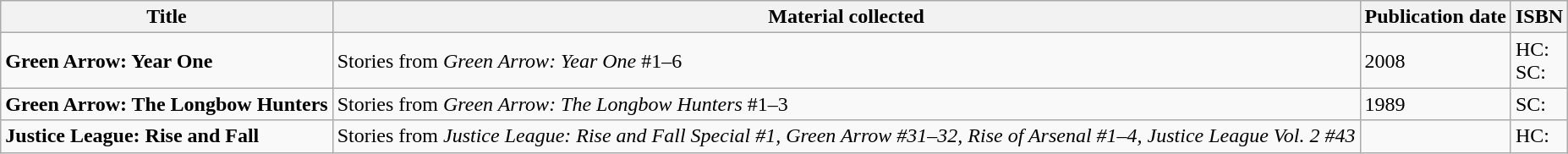<table class="wikitable collapsible collapsed">
<tr>
<th>Title</th>
<th>Material collected</th>
<th>Publication date</th>
<th>ISBN</th>
</tr>
<tr>
<td><strong>Green Arrow: Year One</strong></td>
<td>Stories from <em>Green Arrow: Year One</em> #1–6</td>
<td>2008</td>
<td>HC: <br>SC: </td>
</tr>
<tr>
<td><strong>Green Arrow: The Longbow Hunters</strong></td>
<td>Stories from <em>Green Arrow: The Longbow Hunters</em> #1–3</td>
<td>1989</td>
<td>SC: </td>
</tr>
<tr>
<td><strong>Justice League: Rise and Fall</strong></td>
<td>Stories from <em>Justice League: Rise and Fall Special #1, Green Arrow #31–32, Rise of Arsenal #1–4, Justice League Vol. 2 #43</em></td>
<td></td>
<td>HC: </td>
</tr>
</table>
